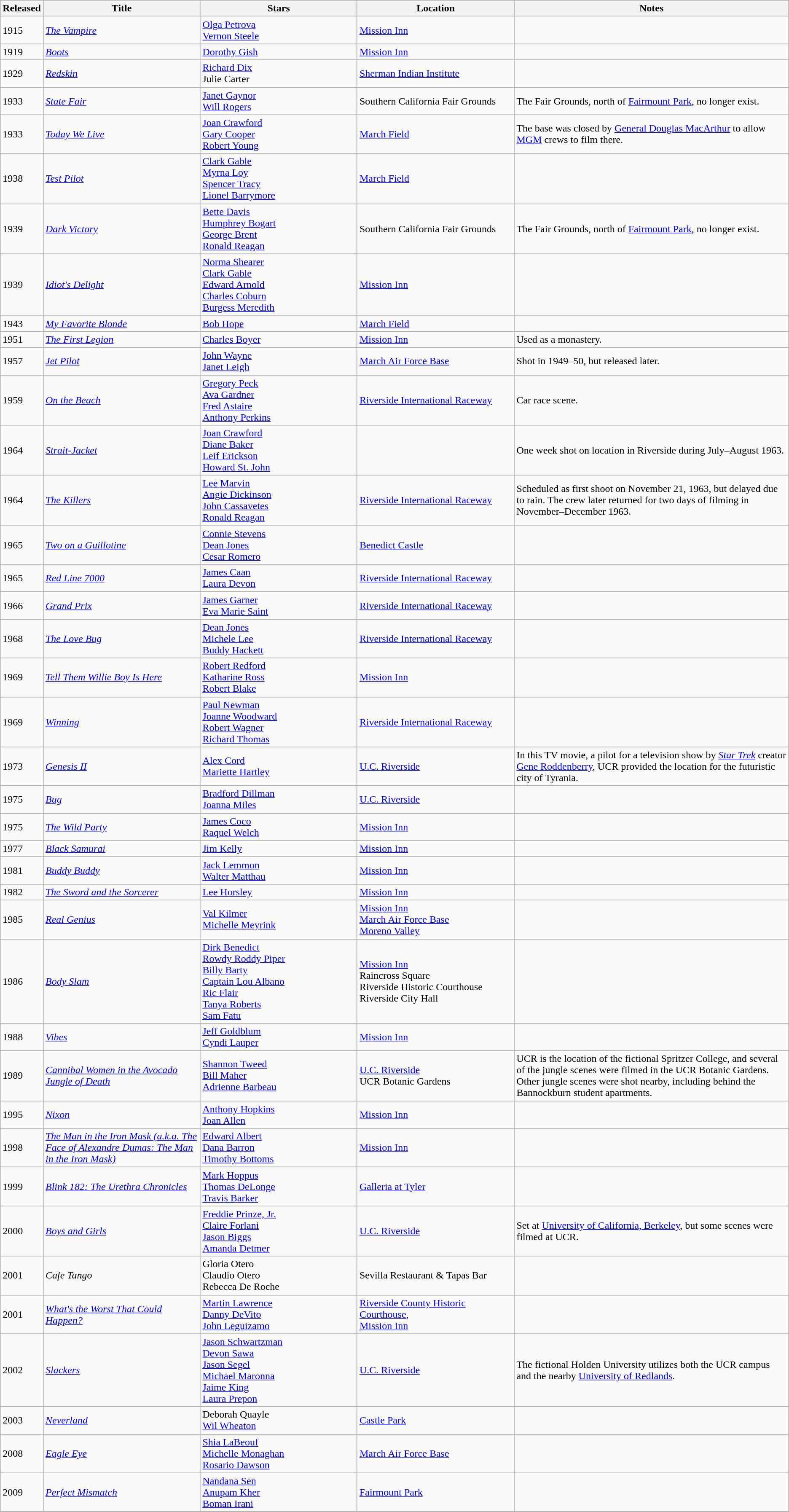<table class="wikitable">
<tr>
<th width="5%">Released</th>
<th width="20%">Title</th>
<th width="20%">Stars</th>
<th width="20%">Location</th>
<th width="35%">Notes</th>
</tr>
<tr>
<td>1915</td>
<td><em><a href='#'>The Vampire</a></em></td>
<td><a href='#'>Olga Petrova</a><br><a href='#'>Vernon Steele</a></td>
<td><a href='#'>Mission Inn</a></td>
<td></td>
</tr>
<tr>
<td>1919</td>
<td><em><a href='#'>Boots</a></em></td>
<td><a href='#'>Dorothy Gish</a></td>
<td><a href='#'>Mission Inn</a></td>
<td></td>
</tr>
<tr>
<td>1929</td>
<td><em><a href='#'>Redskin</a></em></td>
<td><a href='#'>Richard Dix</a><br>Julie Carter</td>
<td><a href='#'>Sherman Indian Institute</a></td>
<td></td>
</tr>
<tr>
<td>1933</td>
<td><em><a href='#'>State Fair</a></em></td>
<td><a href='#'>Janet Gaynor</a><br><a href='#'>Will Rogers</a></td>
<td>Southern California Fair Grounds</td>
<td>The Fair Grounds, north of <a href='#'>Fairmount Park</a>, no longer exist.</td>
</tr>
<tr>
<td>1933</td>
<td><em><a href='#'>Today We Live</a></em></td>
<td><a href='#'>Joan Crawford</a> <br><a href='#'>Gary Cooper</a><br> <a href='#'>Robert Young</a></td>
<td><a href='#'>March Field</a></td>
<td>The base was closed by <a href='#'>General Douglas MacArthur</a> to allow <a href='#'>MGM</a> crews to film there.</td>
</tr>
<tr>
<td>1938</td>
<td><em><a href='#'>Test Pilot</a></em></td>
<td><a href='#'>Clark Gable</a><br><a href='#'>Myrna Loy</a><br><a href='#'>Spencer Tracy</a><br><a href='#'>Lionel Barrymore</a></td>
<td><a href='#'>March Field</a></td>
<td></td>
</tr>
<tr>
<td>1939</td>
<td><em><a href='#'>Dark Victory</a></em></td>
<td><a href='#'>Bette Davis</a><br><a href='#'>Humphrey Bogart</a><br><a href='#'>George Brent</a><br><a href='#'>Ronald Reagan</a></td>
<td>Southern California Fair Grounds</td>
<td>The Fair Grounds, north of <a href='#'>Fairmount Park</a>, no longer exist.</td>
</tr>
<tr>
<td>1939</td>
<td><em><a href='#'>Idiot's Delight</a></em></td>
<td><a href='#'>Norma Shearer</a><br><a href='#'>Clark Gable</a><br><a href='#'>Edward Arnold</a><br><a href='#'>Charles Coburn</a><br><a href='#'>Burgess Meredith</a></td>
<td><a href='#'>Mission Inn</a></td>
<td></td>
</tr>
<tr>
<td>1943</td>
<td><em><a href='#'>My Favorite Blonde</a></em></td>
<td><a href='#'>Bob Hope</a></td>
<td><a href='#'>March Field</a></td>
<td></td>
</tr>
<tr>
<td>1951</td>
<td><em><a href='#'>The First Legion</a></em></td>
<td><a href='#'>Charles Boyer</a></td>
<td><a href='#'>Mission Inn</a></td>
<td>Used as a monastery.</td>
</tr>
<tr>
<td>1957</td>
<td><em><a href='#'>Jet Pilot</a></em></td>
<td><a href='#'>John Wayne</a><br><a href='#'>Janet Leigh</a></td>
<td><a href='#'>March Air Force Base</a></td>
<td>Shot in 1949–50, but released later.</td>
</tr>
<tr>
<td>1959</td>
<td><em><a href='#'>On the Beach</a></em></td>
<td><a href='#'>Gregory Peck</a><br><a href='#'>Ava Gardner</a><br><a href='#'>Fred Astaire</a><br><a href='#'>Anthony Perkins</a></td>
<td><a href='#'>Riverside International Raceway</a></td>
<td>Car race scene.</td>
</tr>
<tr>
<td>1964</td>
<td><em><a href='#'>Strait-Jacket</a></em></td>
<td><a href='#'>Joan Crawford</a><br><a href='#'>Diane Baker</a><br><a href='#'>Leif Erickson</a><br><a href='#'>Howard St. John</a><br></td>
<td></td>
<td>One week shot on location in Riverside during July–August 1963.</td>
</tr>
<tr>
<td>1964</td>
<td><em><a href='#'>The Killers</a></em></td>
<td><a href='#'>Lee Marvin</a><br><a href='#'>Angie Dickinson</a><br><a href='#'>John Cassavetes</a><br><a href='#'>Ronald Reagan</a></td>
<td><a href='#'>Riverside International Raceway</a></td>
<td>Scheduled as first shoot on November 21, 1963, but delayed due to rain. The crew later returned for two days of filming in November–December 1963.</td>
</tr>
<tr>
<td>1965</td>
<td><em><a href='#'>Two on a Guillotine</a></em></td>
<td><a href='#'>Connie Stevens</a><br><a href='#'>Dean Jones</a><br><a href='#'>Cesar Romero</a></td>
<td><a href='#'>Benedict Castle</a></td>
<td></td>
</tr>
<tr>
<td>1965</td>
<td><em><a href='#'>Red Line 7000</a></em></td>
<td><a href='#'>James Caan</a><br><a href='#'>Laura Devon</a></td>
<td><a href='#'>Riverside International Raceway</a></td>
<td></td>
</tr>
<tr>
<td>1966</td>
<td><em><a href='#'>Grand Prix</a></em></td>
<td><a href='#'>James Garner</a><br><a href='#'>Eva Marie Saint</a></td>
<td><a href='#'>Riverside International Raceway</a></td>
<td></td>
</tr>
<tr>
<td>1968</td>
<td><em><a href='#'>The Love Bug</a></em></td>
<td><a href='#'>Dean Jones</a><br><a href='#'>Michele Lee</a><br><a href='#'>Buddy Hackett</a></td>
<td><a href='#'>Riverside International Raceway</a></td>
<td></td>
</tr>
<tr>
<td>1969</td>
<td><em><a href='#'>Tell Them Willie Boy Is Here</a></em></td>
<td><a href='#'>Robert Redford</a><br><a href='#'>Katharine Ross</a><br><a href='#'>Robert Blake</a></td>
<td><a href='#'>Mission Inn</a></td>
<td></td>
</tr>
<tr>
<td>1969</td>
<td><em><a href='#'>Winning</a></em></td>
<td><a href='#'>Paul Newman</a><br><a href='#'>Joanne Woodward</a><br><a href='#'>Robert Wagner</a><br><a href='#'>Richard Thomas</a></td>
<td><a href='#'>Riverside International Raceway</a></td>
<td></td>
</tr>
<tr>
<td>1973</td>
<td><em><a href='#'>Genesis II</a></em></td>
<td><a href='#'>Alex Cord</a><br><a href='#'>Mariette Hartley</a></td>
<td><a href='#'>U.C. Riverside</a></td>
<td>In this TV movie, a pilot for a television show by <em><a href='#'>Star Trek</a></em> creator <a href='#'>Gene Roddenberry</a>, UCR provided the location for the futuristic city of Tyrania.</td>
</tr>
<tr>
<td>1975</td>
<td><em><a href='#'>Bug</a></em></td>
<td><a href='#'>Bradford Dillman</a><br><a href='#'>Joanna Miles</a></td>
<td><a href='#'>U.C. Riverside</a></td>
<td></td>
</tr>
<tr>
<td>1975</td>
<td><em><a href='#'>The Wild Party</a></em></td>
<td><a href='#'>James Coco</a><br><a href='#'>Raquel Welch</a></td>
<td><a href='#'>Mission Inn</a></td>
<td></td>
</tr>
<tr>
<td>1977</td>
<td><em><a href='#'>Black Samurai</a></em></td>
<td><a href='#'>Jim Kelly</a></td>
<td><a href='#'>Mission Inn</a></td>
<td></td>
</tr>
<tr>
<td>1981</td>
<td><em><a href='#'>Buddy Buddy</a></em></td>
<td><a href='#'>Jack Lemmon</a><br><a href='#'>Walter Matthau</a></td>
<td><a href='#'>Mission Inn</a></td>
<td></td>
</tr>
<tr>
<td>1982</td>
<td><em><a href='#'>The Sword and the Sorcerer</a></em></td>
<td><a href='#'>Lee Horsley</a></td>
<td><a href='#'>Mission Inn</a></td>
<td></td>
</tr>
<tr>
<td>1985</td>
<td><em><a href='#'>Real Genius</a></em></td>
<td><a href='#'>Val Kilmer</a><br><a href='#'>Michelle Meyrink</a></td>
<td><a href='#'>Mission Inn</a><br><a href='#'>March Air Force Base</a><br><a href='#'>Moreno Valley</a></td>
<td></td>
</tr>
<tr>
<td>1986</td>
<td><em><a href='#'>Body Slam</a></em></td>
<td><a href='#'>Dirk Benedict</a><br><a href='#'>Rowdy Roddy Piper</a><br><a href='#'>Billy Barty</a><br><a href='#'>Captain Lou Albano</a><br><a href='#'>Ric Flair</a><br><a href='#'>Tanya Roberts</a><br><a href='#'>Sam Fatu</a></td>
<td><a href='#'>Mission Inn</a><br>Raincross Square<br>Riverside Historic Courthouse<br>Riverside City Hall</td>
<td></td>
</tr>
<tr>
<td>1988</td>
<td><em><a href='#'>Vibes</a></em></td>
<td><a href='#'>Jeff Goldblum</a><br><a href='#'>Cyndi Lauper</a></td>
<td><a href='#'>Mission Inn</a></td>
<td></td>
</tr>
<tr>
<td>1989</td>
<td><em><a href='#'>Cannibal Women in the Avocado Jungle of Death</a></em></td>
<td><a href='#'>Shannon Tweed</a><br><a href='#'>Bill Maher</a><br><a href='#'>Adrienne Barbeau</a></td>
<td><a href='#'>U.C. Riverside</a><br>UCR Botanic Gardens</td>
<td>UCR is the location of the fictional Spritzer College, and several of the jungle scenes were filmed in the UCR Botanic Gardens. Other jungle scenes were shot nearby, including behind the Bannockburn student apartments.</td>
</tr>
<tr>
<td>1995</td>
<td><em><a href='#'>Nixon</a></em></td>
<td><a href='#'>Anthony Hopkins</a><br><a href='#'>Joan Allen</a></td>
<td><a href='#'>Mission Inn</a></td>
<td></td>
</tr>
<tr>
<td>1998</td>
<td><em><a href='#'>The Man in the Iron Mask (a.k.a. The Face of Alexandre Dumas: The Man in the Iron Mask)</a></em></td>
<td><a href='#'>Edward Albert</a><br><a href='#'>Dana Barron</a><br><a href='#'>Timothy Bottoms</a></td>
<td><a href='#'>Mission Inn</a></td>
<td></td>
</tr>
<tr>
<td>1999</td>
<td><em><a href='#'>Blink 182: The Urethra Chronicles</a></em></td>
<td><a href='#'>Mark Hoppus</a><br><a href='#'>Thomas DeLonge</a><br><a href='#'>Travis Barker</a></td>
<td><a href='#'>Galleria at Tyler</a></td>
<td></td>
</tr>
<tr>
<td>2000</td>
<td><em><a href='#'>Boys and Girls</a></em></td>
<td><a href='#'>Freddie Prinze, Jr.</a><br><a href='#'>Claire Forlani</a><br><a href='#'>Jason Biggs</a><br><a href='#'>Amanda Detmer</a></td>
<td><a href='#'>U.C. Riverside</a></td>
<td>Set at <a href='#'>University of California, Berkeley</a>, but some scenes were filmed at UCR.</td>
</tr>
<tr>
<td>2001</td>
<td><em>Cafe Tango</em></td>
<td>Gloria Otero<br>Claudio Otero<br>Rebecca De Roche</td>
<td>Sevilla Restaurant & Tapas Bar</td>
<td></td>
</tr>
<tr>
<td>2001</td>
<td><em><a href='#'>What's the Worst That Could Happen?</a></em></td>
<td><a href='#'>Martin Lawrence</a><br><a href='#'>Danny DeVito</a><br><a href='#'>John Leguizamo</a></td>
<td><a href='#'>Riverside County Historic Courthouse</a>,<br><a href='#'>Mission Inn</a></td>
<td></td>
</tr>
<tr>
<td>2002</td>
<td><em><a href='#'>Slackers</a></em></td>
<td><a href='#'>Jason Schwartzman</a><br><a href='#'>Devon Sawa</a><br><a href='#'>Jason Segel</a><br><a href='#'>Michael Maronna</a><br><a href='#'>Jaime King</a><br><a href='#'>Laura Prepon</a></td>
<td><a href='#'>U.C. Riverside</a></td>
<td>The fictional Holden University utilizes both the UCR campus and the nearby <a href='#'>University of Redlands</a>.</td>
</tr>
<tr>
<td>2003</td>
<td><em><a href='#'>Neverland</a></em></td>
<td>Deborah Quayle<br><a href='#'>Wil Wheaton</a></td>
<td><a href='#'>Castle Park</a></td>
<td></td>
</tr>
<tr>
<td>2008</td>
<td><em><a href='#'>Eagle Eye</a></em></td>
<td><a href='#'>Shia LaBeouf</a><br><a href='#'>Michelle Monaghan</a><br><a href='#'>Rosario Dawson</a></td>
<td><a href='#'>March Air Force Base</a></td>
<td></td>
</tr>
<tr>
<td>2009</td>
<td><em><a href='#'>Perfect Mismatch</a></em></td>
<td><a href='#'>Nandana Sen</a><br><a href='#'>Anupam Kher</a><br><a href='#'>Boman Irani</a></td>
<td><a href='#'>Fairmount Park</a></td>
<td></td>
</tr>
</table>
